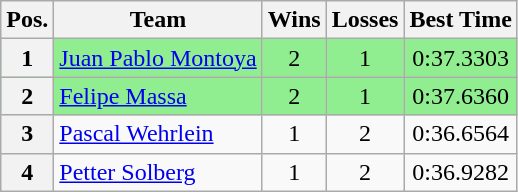<table class="wikitable">
<tr>
<th>Pos.</th>
<th>Team</th>
<th>Wins</th>
<th>Losses</th>
<th>Best Time</th>
</tr>
<tr style="background:lightgreen;">
<th>1</th>
<td> <a href='#'>Juan Pablo Montoya</a></td>
<td style="text-align:center;">2</td>
<td style="text-align:center;">1</td>
<td style="text-align:center;">0:37.3303</td>
</tr>
<tr style="background:lightgreen;">
<th>2</th>
<td> <a href='#'>Felipe Massa</a></td>
<td style="text-align:center;">2</td>
<td style="text-align:center;">1</td>
<td style="text-align:center;">0:37.6360</td>
</tr>
<tr>
<th>3</th>
<td> <a href='#'>Pascal Wehrlein</a></td>
<td style="text-align:center;">1</td>
<td style="text-align:center;">2</td>
<td style="text-align:center;">0:36.6564</td>
</tr>
<tr>
<th>4</th>
<td> <a href='#'>Petter Solberg</a></td>
<td style="text-align:center;">1</td>
<td style="text-align:center;">2</td>
<td style="text-align:center;">0:36.9282</td>
</tr>
</table>
